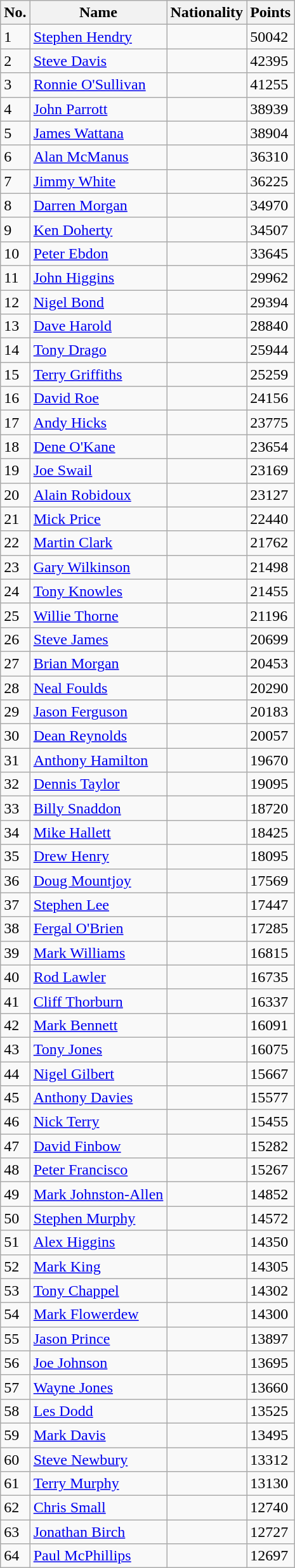<table class="wikitable">
<tr>
<th>No.</th>
<th align="left">Name</th>
<th align="left">Nationality</th>
<th align="left">Points</th>
</tr>
<tr>
<td>1</td>
<td><a href='#'>Stephen Hendry</a></td>
<td></td>
<td>50042</td>
</tr>
<tr>
<td>2</td>
<td><a href='#'>Steve Davis</a></td>
<td></td>
<td>42395</td>
</tr>
<tr>
<td>3</td>
<td><a href='#'>Ronnie O'Sullivan</a></td>
<td></td>
<td>41255</td>
</tr>
<tr>
<td>4</td>
<td><a href='#'>John Parrott</a></td>
<td></td>
<td>38939</td>
</tr>
<tr>
<td>5</td>
<td><a href='#'>James Wattana</a></td>
<td></td>
<td>38904</td>
</tr>
<tr>
<td>6</td>
<td><a href='#'>Alan McManus</a></td>
<td></td>
<td>36310</td>
</tr>
<tr>
<td>7</td>
<td><a href='#'>Jimmy White</a></td>
<td></td>
<td>36225</td>
</tr>
<tr>
<td>8</td>
<td><a href='#'>Darren Morgan</a></td>
<td></td>
<td>34970</td>
</tr>
<tr>
<td>9</td>
<td><a href='#'>Ken Doherty</a></td>
<td></td>
<td>34507</td>
</tr>
<tr>
<td>10</td>
<td><a href='#'>Peter Ebdon</a></td>
<td></td>
<td>33645</td>
</tr>
<tr>
<td>11</td>
<td><a href='#'>John Higgins</a></td>
<td></td>
<td>29962</td>
</tr>
<tr>
<td>12</td>
<td><a href='#'>Nigel Bond</a></td>
<td></td>
<td>29394</td>
</tr>
<tr>
<td>13</td>
<td><a href='#'>Dave Harold</a></td>
<td></td>
<td>28840</td>
</tr>
<tr>
<td>14</td>
<td><a href='#'>Tony Drago</a></td>
<td></td>
<td>25944</td>
</tr>
<tr>
<td>15</td>
<td><a href='#'>Terry Griffiths</a></td>
<td></td>
<td>25259</td>
</tr>
<tr>
<td>16</td>
<td><a href='#'>David Roe</a></td>
<td></td>
<td>24156</td>
</tr>
<tr>
<td>17</td>
<td><a href='#'>Andy Hicks</a></td>
<td></td>
<td>23775</td>
</tr>
<tr>
<td>18</td>
<td><a href='#'>Dene O'Kane</a></td>
<td></td>
<td>23654</td>
</tr>
<tr>
<td>19</td>
<td><a href='#'>Joe Swail</a></td>
<td></td>
<td>23169</td>
</tr>
<tr>
<td>20</td>
<td><a href='#'>Alain Robidoux</a></td>
<td></td>
<td>23127</td>
</tr>
<tr>
<td>21</td>
<td><a href='#'>Mick Price</a></td>
<td></td>
<td>22440</td>
</tr>
<tr>
<td>22</td>
<td><a href='#'>Martin Clark</a></td>
<td></td>
<td>21762</td>
</tr>
<tr>
<td>23</td>
<td><a href='#'>Gary Wilkinson</a></td>
<td></td>
<td>21498</td>
</tr>
<tr>
<td>24</td>
<td><a href='#'>Tony Knowles</a></td>
<td></td>
<td>21455</td>
</tr>
<tr>
<td>25</td>
<td><a href='#'>Willie Thorne</a></td>
<td></td>
<td>21196</td>
</tr>
<tr>
<td>26</td>
<td><a href='#'>Steve James</a></td>
<td></td>
<td>20699</td>
</tr>
<tr>
<td>27</td>
<td><a href='#'>Brian Morgan</a></td>
<td></td>
<td>20453</td>
</tr>
<tr>
<td>28</td>
<td><a href='#'>Neal Foulds</a></td>
<td></td>
<td>20290</td>
</tr>
<tr>
<td>29</td>
<td><a href='#'>Jason Ferguson</a></td>
<td></td>
<td>20183</td>
</tr>
<tr>
<td>30</td>
<td><a href='#'>Dean Reynolds</a></td>
<td></td>
<td>20057</td>
</tr>
<tr>
<td>31</td>
<td><a href='#'>Anthony Hamilton</a></td>
<td></td>
<td>19670</td>
</tr>
<tr>
<td>32</td>
<td><a href='#'>Dennis Taylor</a></td>
<td></td>
<td>19095</td>
</tr>
<tr>
<td>33</td>
<td><a href='#'>Billy Snaddon</a></td>
<td></td>
<td>18720</td>
</tr>
<tr>
<td>34</td>
<td><a href='#'>Mike Hallett</a></td>
<td></td>
<td>18425</td>
</tr>
<tr>
<td>35</td>
<td><a href='#'>Drew Henry</a></td>
<td></td>
<td>18095</td>
</tr>
<tr>
<td>36</td>
<td><a href='#'>Doug Mountjoy</a></td>
<td></td>
<td>17569</td>
</tr>
<tr>
<td>37</td>
<td><a href='#'>Stephen Lee</a></td>
<td></td>
<td>17447</td>
</tr>
<tr>
<td>38</td>
<td><a href='#'>Fergal O'Brien</a></td>
<td></td>
<td>17285</td>
</tr>
<tr>
<td>39</td>
<td><a href='#'>Mark Williams</a></td>
<td></td>
<td>16815</td>
</tr>
<tr>
<td>40</td>
<td><a href='#'>Rod Lawler</a></td>
<td></td>
<td>16735</td>
</tr>
<tr>
<td>41</td>
<td><a href='#'>Cliff Thorburn</a></td>
<td></td>
<td>16337</td>
</tr>
<tr>
<td>42</td>
<td><a href='#'>Mark Bennett</a></td>
<td></td>
<td>16091</td>
</tr>
<tr>
<td>43</td>
<td><a href='#'>Tony Jones</a></td>
<td></td>
<td>16075</td>
</tr>
<tr>
<td>44</td>
<td><a href='#'>Nigel Gilbert</a></td>
<td></td>
<td>15667</td>
</tr>
<tr>
<td>45</td>
<td><a href='#'>Anthony Davies</a></td>
<td></td>
<td>15577</td>
</tr>
<tr>
<td>46</td>
<td><a href='#'>Nick Terry</a></td>
<td></td>
<td>15455</td>
</tr>
<tr>
<td>47</td>
<td><a href='#'>David Finbow</a></td>
<td></td>
<td>15282</td>
</tr>
<tr>
<td>48</td>
<td><a href='#'>Peter Francisco</a></td>
<td></td>
<td>15267</td>
</tr>
<tr>
<td>49</td>
<td><a href='#'>Mark Johnston-Allen</a></td>
<td></td>
<td>14852</td>
</tr>
<tr>
<td>50</td>
<td><a href='#'>Stephen Murphy</a></td>
<td></td>
<td>14572</td>
</tr>
<tr>
<td>51</td>
<td><a href='#'>Alex Higgins</a></td>
<td></td>
<td>14350</td>
</tr>
<tr>
<td>52</td>
<td><a href='#'>Mark King</a></td>
<td></td>
<td>14305</td>
</tr>
<tr>
<td>53</td>
<td><a href='#'>Tony Chappel</a></td>
<td></td>
<td>14302</td>
</tr>
<tr>
<td>54</td>
<td><a href='#'>Mark Flowerdew</a></td>
<td></td>
<td>14300</td>
</tr>
<tr>
<td>55</td>
<td><a href='#'>Jason Prince</a></td>
<td></td>
<td>13897</td>
</tr>
<tr>
<td>56</td>
<td><a href='#'>Joe Johnson</a></td>
<td></td>
<td>13695</td>
</tr>
<tr>
<td>57</td>
<td><a href='#'>Wayne Jones</a></td>
<td></td>
<td>13660</td>
</tr>
<tr>
<td>58</td>
<td><a href='#'>Les Dodd</a></td>
<td></td>
<td>13525</td>
</tr>
<tr>
<td>59</td>
<td><a href='#'>Mark Davis</a></td>
<td></td>
<td>13495</td>
</tr>
<tr>
<td>60</td>
<td><a href='#'>Steve Newbury</a></td>
<td></td>
<td>13312</td>
</tr>
<tr>
<td>61</td>
<td><a href='#'>Terry Murphy</a></td>
<td></td>
<td>13130</td>
</tr>
<tr>
<td>62</td>
<td><a href='#'>Chris Small</a></td>
<td></td>
<td>12740</td>
</tr>
<tr>
<td>63</td>
<td><a href='#'>Jonathan Birch</a></td>
<td></td>
<td>12727</td>
</tr>
<tr>
<td>64</td>
<td><a href='#'>Paul McPhillips</a></td>
<td></td>
<td>12697</td>
</tr>
</table>
